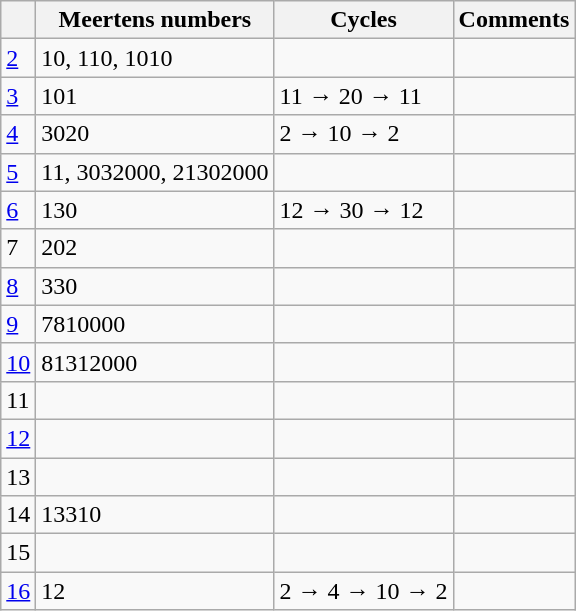<table class="wikitable">
<tr>
<th></th>
<th>Meertens numbers</th>
<th>Cycles</th>
<th>Comments</th>
</tr>
<tr -->
<td><a href='#'>2</a></td>
<td>10, 110, 1010</td>
<td></td>
<td></td>
</tr>
<tr -->
<td><a href='#'>3</a></td>
<td>101</td>
<td>11 → 20 → 11</td>
<td></td>
</tr>
<tr -->
<td><a href='#'>4</a></td>
<td>3020</td>
<td>2 → 10 → 2</td>
<td></td>
</tr>
<tr -->
<td><a href='#'>5</a></td>
<td>11, 3032000, 21302000</td>
<td></td>
<td></td>
</tr>
<tr -->
<td><a href='#'>6</a></td>
<td>130</td>
<td>12 → 30 → 12</td>
<td></td>
</tr>
<tr -->
<td>7</td>
<td>202</td>
<td></td>
<td></td>
</tr>
<tr -->
<td><a href='#'>8</a></td>
<td>330</td>
<td></td>
<td></td>
</tr>
<tr -->
<td><a href='#'>9</a></td>
<td>7810000</td>
<td></td>
<td></td>
</tr>
<tr -->
<td><a href='#'>10</a></td>
<td>81312000</td>
<td></td>
<td></td>
</tr>
<tr -->
<td>11</td>
<td></td>
<td></td>
<td></td>
</tr>
<tr -->
<td><a href='#'>12</a></td>
<td></td>
<td></td>
<td></td>
</tr>
<tr -->
<td>13</td>
<td></td>
<td></td>
<td></td>
</tr>
<tr -->
<td>14</td>
<td>13310</td>
<td></td>
<td></td>
</tr>
<tr -->
<td>15</td>
<td></td>
<td></td>
<td></td>
</tr>
<tr -->
<td><a href='#'>16</a></td>
<td>12</td>
<td>2 → 4 → 10 → 2</td>
<td></td>
</tr>
</table>
